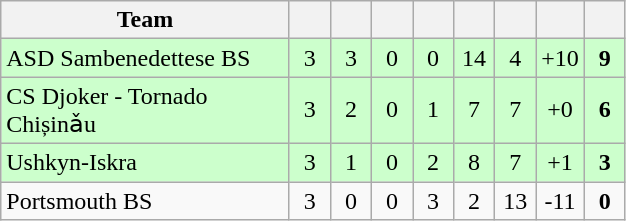<table class="wikitable" style="text-align: center;">
<tr>
<th width="185">Team</th>
<th width="20"></th>
<th width="20"></th>
<th width="20"></th>
<th width="20"></th>
<th width="20"></th>
<th width="20"></th>
<th width="20"></th>
<th width="20"></th>
</tr>
<tr bgcolor=#ccffcc>
<td align=left> ASD Sambenedettese BS</td>
<td>3</td>
<td>3</td>
<td>0</td>
<td>0</td>
<td>14</td>
<td>4</td>
<td>+10</td>
<td><strong>9</strong></td>
</tr>
<tr bgcolor=#ccffcc>
<td align=left> CS Djoker - Tornado Chișinǎu</td>
<td>3</td>
<td>2</td>
<td>0</td>
<td>1</td>
<td>7</td>
<td>7</td>
<td>+0</td>
<td><strong>6</strong></td>
</tr>
<tr bgcolor=#ccffcc>
<td align=left> Ushkyn-Iskra</td>
<td>3</td>
<td>1</td>
<td>0</td>
<td>2</td>
<td>8</td>
<td>7</td>
<td>+1</td>
<td><strong>3</strong></td>
</tr>
<tr>
<td align=left> Portsmouth BS</td>
<td>3</td>
<td>0</td>
<td>0</td>
<td>3</td>
<td>2</td>
<td>13</td>
<td>-11</td>
<td><strong>0</strong></td>
</tr>
</table>
